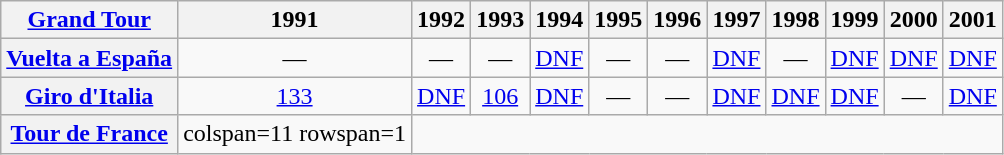<table class="wikitable plainrowheaders">
<tr>
<th scope="col"><a href='#'>Grand Tour</a></th>
<th scope="col">1991</th>
<th scope="col">1992</th>
<th scope="col">1993</th>
<th scope="col">1994</th>
<th scope="col">1995</th>
<th scope="col">1996</th>
<th scope="col">1997</th>
<th scope="col">1998</th>
<th scope="col">1999</th>
<th scope="col">2000</th>
<th scope="col">2001</th>
</tr>
<tr style="text-align:center;">
<th scope="row"> <a href='#'>Vuelta a España</a></th>
<td>—</td>
<td>—</td>
<td>—</td>
<td><a href='#'>DNF</a></td>
<td>—</td>
<td>—</td>
<td><a href='#'>DNF</a></td>
<td>—</td>
<td><a href='#'>DNF</a></td>
<td><a href='#'>DNF</a></td>
<td><a href='#'>DNF</a></td>
</tr>
<tr style="text-align:center;">
<th scope="row"> <a href='#'>Giro d'Italia</a></th>
<td><a href='#'>133</a></td>
<td><a href='#'>DNF</a></td>
<td><a href='#'>106</a></td>
<td><a href='#'>DNF</a></td>
<td>—</td>
<td>—</td>
<td><a href='#'>DNF</a></td>
<td><a href='#'>DNF</a></td>
<td><a href='#'>DNF</a></td>
<td>—</td>
<td><a href='#'>DNF</a></td>
</tr>
<tr style="text-align:center;">
<th scope="row"> <a href='#'>Tour de France</a></th>
<td>colspan=11 rowspan=1 </td>
</tr>
</table>
